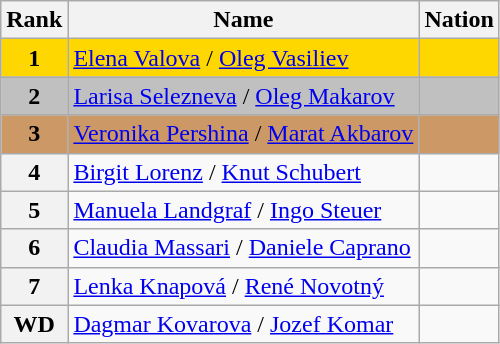<table class="wikitable">
<tr>
<th>Rank</th>
<th>Name</th>
<th>Nation</th>
</tr>
<tr bgcolor="gold">
<td align="center"><strong>1</strong></td>
<td><a href='#'>Elena Valova</a> / <a href='#'>Oleg Vasiliev</a></td>
<td></td>
</tr>
<tr bgcolor="silver">
<td align="center"><strong>2</strong></td>
<td><a href='#'>Larisa Selezneva</a> / <a href='#'>Oleg Makarov</a></td>
<td></td>
</tr>
<tr bgcolor="cc9966">
<td align="center"><strong>3</strong></td>
<td><a href='#'>Veronika Pershina</a> / <a href='#'>Marat Akbarov</a></td>
<td></td>
</tr>
<tr>
<th>4</th>
<td><a href='#'>Birgit Lorenz</a> / <a href='#'>Knut Schubert</a></td>
<td></td>
</tr>
<tr>
<th>5</th>
<td><a href='#'>Manuela Landgraf</a> / <a href='#'>Ingo Steuer</a></td>
<td></td>
</tr>
<tr>
<th>6</th>
<td><a href='#'>Claudia Massari</a> / <a href='#'>Daniele Caprano</a></td>
<td></td>
</tr>
<tr>
<th>7</th>
<td><a href='#'>Lenka Knapová</a> / <a href='#'>René Novotný</a></td>
<td></td>
</tr>
<tr>
<th>WD</th>
<td><a href='#'>Dagmar Kovarova</a> / <a href='#'>Jozef Komar</a></td>
<td></td>
</tr>
</table>
